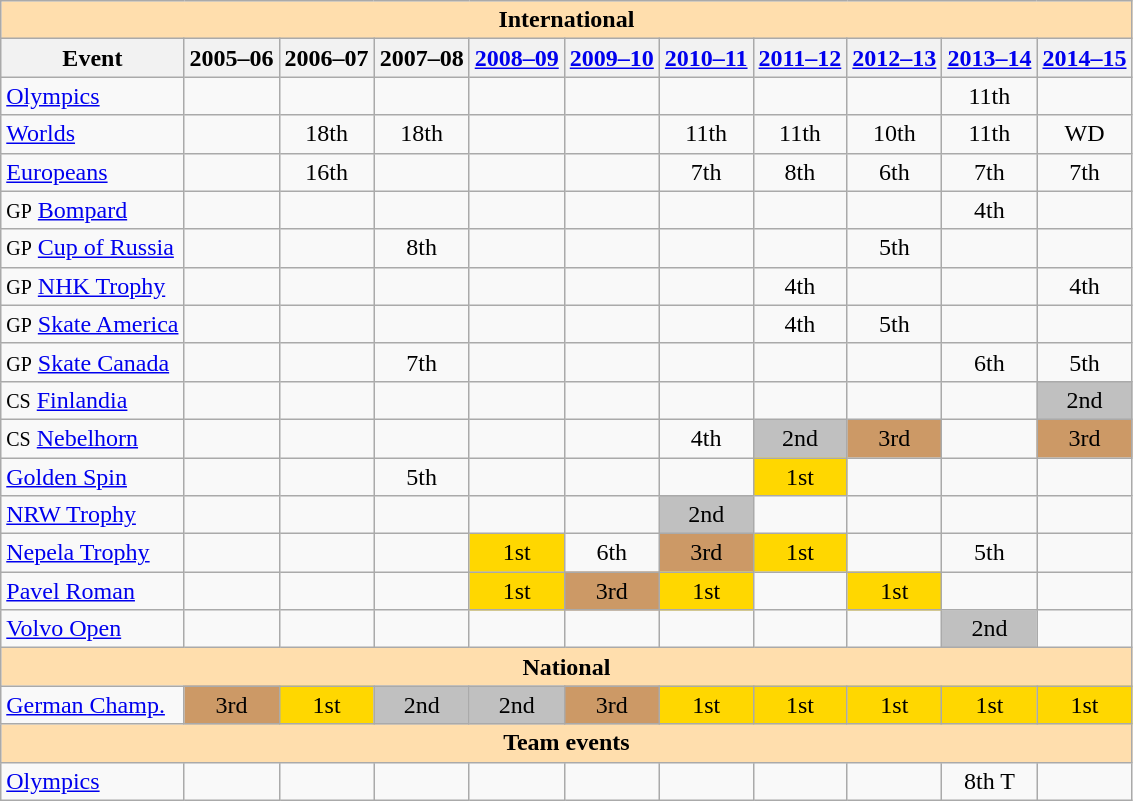<table class="wikitable" style="text-align:center">
<tr>
<th style="background-color: #ffdead; " colspan=11 align=center><strong>International</strong></th>
</tr>
<tr>
<th>Event</th>
<th>2005–06</th>
<th>2006–07</th>
<th>2007–08</th>
<th><a href='#'>2008–09</a></th>
<th><a href='#'>2009–10</a></th>
<th><a href='#'>2010–11</a></th>
<th><a href='#'>2011–12</a></th>
<th><a href='#'>2012–13</a></th>
<th><a href='#'>2013–14</a></th>
<th><a href='#'>2014–15</a></th>
</tr>
<tr>
<td align=left><a href='#'>Olympics</a></td>
<td></td>
<td></td>
<td></td>
<td></td>
<td></td>
<td></td>
<td></td>
<td></td>
<td>11th</td>
<td></td>
</tr>
<tr>
<td align=left><a href='#'>Worlds</a></td>
<td></td>
<td>18th</td>
<td>18th</td>
<td></td>
<td></td>
<td>11th</td>
<td>11th</td>
<td>10th</td>
<td>11th</td>
<td>WD</td>
</tr>
<tr>
<td align=left><a href='#'>Europeans</a></td>
<td></td>
<td>16th</td>
<td></td>
<td></td>
<td></td>
<td>7th</td>
<td>8th</td>
<td>6th</td>
<td>7th</td>
<td>7th</td>
</tr>
<tr>
<td align=left><small>GP</small> <a href='#'>Bompard</a></td>
<td></td>
<td></td>
<td></td>
<td></td>
<td></td>
<td></td>
<td></td>
<td></td>
<td>4th</td>
<td></td>
</tr>
<tr>
<td align=left><small>GP</small> <a href='#'>Cup of Russia</a></td>
<td></td>
<td></td>
<td>8th</td>
<td></td>
<td></td>
<td></td>
<td></td>
<td>5th</td>
<td></td>
<td></td>
</tr>
<tr>
<td align=left><small>GP</small> <a href='#'>NHK Trophy</a></td>
<td></td>
<td></td>
<td></td>
<td></td>
<td></td>
<td></td>
<td>4th</td>
<td></td>
<td></td>
<td>4th</td>
</tr>
<tr>
<td align=left><small>GP</small> <a href='#'>Skate America</a></td>
<td></td>
<td></td>
<td></td>
<td></td>
<td></td>
<td></td>
<td>4th</td>
<td>5th</td>
<td></td>
<td></td>
</tr>
<tr>
<td align=left><small>GP</small> <a href='#'>Skate Canada</a></td>
<td></td>
<td></td>
<td>7th</td>
<td></td>
<td></td>
<td></td>
<td></td>
<td></td>
<td>6th</td>
<td>5th</td>
</tr>
<tr>
<td align=left><small>CS</small> <a href='#'>Finlandia</a></td>
<td></td>
<td></td>
<td></td>
<td></td>
<td></td>
<td></td>
<td></td>
<td></td>
<td></td>
<td bgcolor=silver>2nd</td>
</tr>
<tr>
<td align=left><small>CS</small> <a href='#'>Nebelhorn</a></td>
<td></td>
<td></td>
<td></td>
<td></td>
<td></td>
<td>4th</td>
<td bgcolor=silver>2nd</td>
<td bgcolor=cc9966>3rd</td>
<td></td>
<td bgcolor=cc9966>3rd</td>
</tr>
<tr>
<td align=left><a href='#'>Golden Spin</a></td>
<td></td>
<td></td>
<td>5th</td>
<td></td>
<td></td>
<td></td>
<td bgcolor=gold>1st</td>
<td></td>
<td></td>
<td></td>
</tr>
<tr>
<td align=left><a href='#'>NRW Trophy</a></td>
<td></td>
<td></td>
<td></td>
<td></td>
<td></td>
<td bgcolor=silver>2nd</td>
<td></td>
<td></td>
<td></td>
<td></td>
</tr>
<tr>
<td align=left><a href='#'>Nepela Trophy</a></td>
<td></td>
<td></td>
<td></td>
<td bgcolor=gold>1st</td>
<td>6th</td>
<td bgcolor=cc9966>3rd</td>
<td bgcolor=gold>1st</td>
<td></td>
<td>5th</td>
<td></td>
</tr>
<tr>
<td align=left><a href='#'>Pavel Roman</a></td>
<td></td>
<td></td>
<td></td>
<td bgcolor=gold>1st</td>
<td bgcolor=cc9966>3rd</td>
<td bgcolor=gold>1st</td>
<td></td>
<td bgcolor=gold>1st</td>
<td></td>
<td></td>
</tr>
<tr>
<td align=left><a href='#'>Volvo Open</a></td>
<td></td>
<td></td>
<td></td>
<td></td>
<td></td>
<td></td>
<td></td>
<td></td>
<td bgcolor=silver>2nd</td>
<td></td>
</tr>
<tr>
<th style="background-color: #ffdead; " colspan=11 align=center><strong>National</strong></th>
</tr>
<tr>
<td align=left><a href='#'>German Champ.</a></td>
<td bgcolor=cc9966>3rd</td>
<td bgcolor=gold>1st</td>
<td bgcolor=silver>2nd</td>
<td bgcolor=silver>2nd</td>
<td bgcolor=cc9966>3rd</td>
<td bgcolor=gold>1st</td>
<td bgcolor=gold>1st</td>
<td bgcolor=gold>1st</td>
<td bgcolor=gold>1st</td>
<td bgcolor=gold>1st</td>
</tr>
<tr>
<th style="background-color: #ffdead; " colspan=11 align=center><strong>Team events</strong></th>
</tr>
<tr>
<td align=left><a href='#'>Olympics</a></td>
<td></td>
<td></td>
<td></td>
<td></td>
<td></td>
<td></td>
<td></td>
<td></td>
<td>8th T</td>
<td></td>
</tr>
</table>
